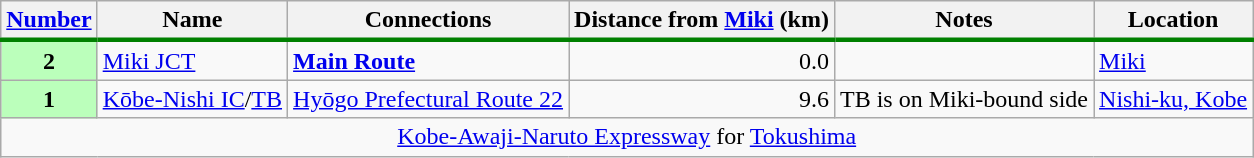<table class="wikitable">
<tr>
<th style="border-bottom:3px solid green;"><a href='#'>Number</a></th>
<th style="border-bottom:3px solid green;">Name</th>
<th style="border-bottom:3px solid green;">Connections</th>
<th style="border-bottom:3px solid green;">Distance from <a href='#'>Miki</a> (km)</th>
<th style="border-bottom:3px solid green;">Notes</th>
<th style="border-bottom:3px solid green;">Location</th>
</tr>
<tr>
<th style="background-color:#BFB;">2</th>
<td><a href='#'>Miki JCT</a></td>
<td><strong><a href='#'>Main Route</a></strong></td>
<td style="text-align:right;">0.0</td>
<td></td>
<td><a href='#'>Miki</a></td>
</tr>
<tr>
<th style="background-color:#BFB;">1</th>
<td><a href='#'>Kōbe-Nishi IC</a>/<a href='#'>TB</a></td>
<td><a href='#'>Hyōgo Prefectural Route 22</a></td>
<td style="text-align:right;">9.6</td>
<td>TB is on Miki-bound side</td>
<td><a href='#'>Nishi-ku, Kobe</a></td>
</tr>
<tr>
<td colspan="6" style="text-align:center;"> <a href='#'>Kobe-Awaji-Naruto Expressway</a> for <a href='#'>Tokushima</a></td>
</tr>
</table>
